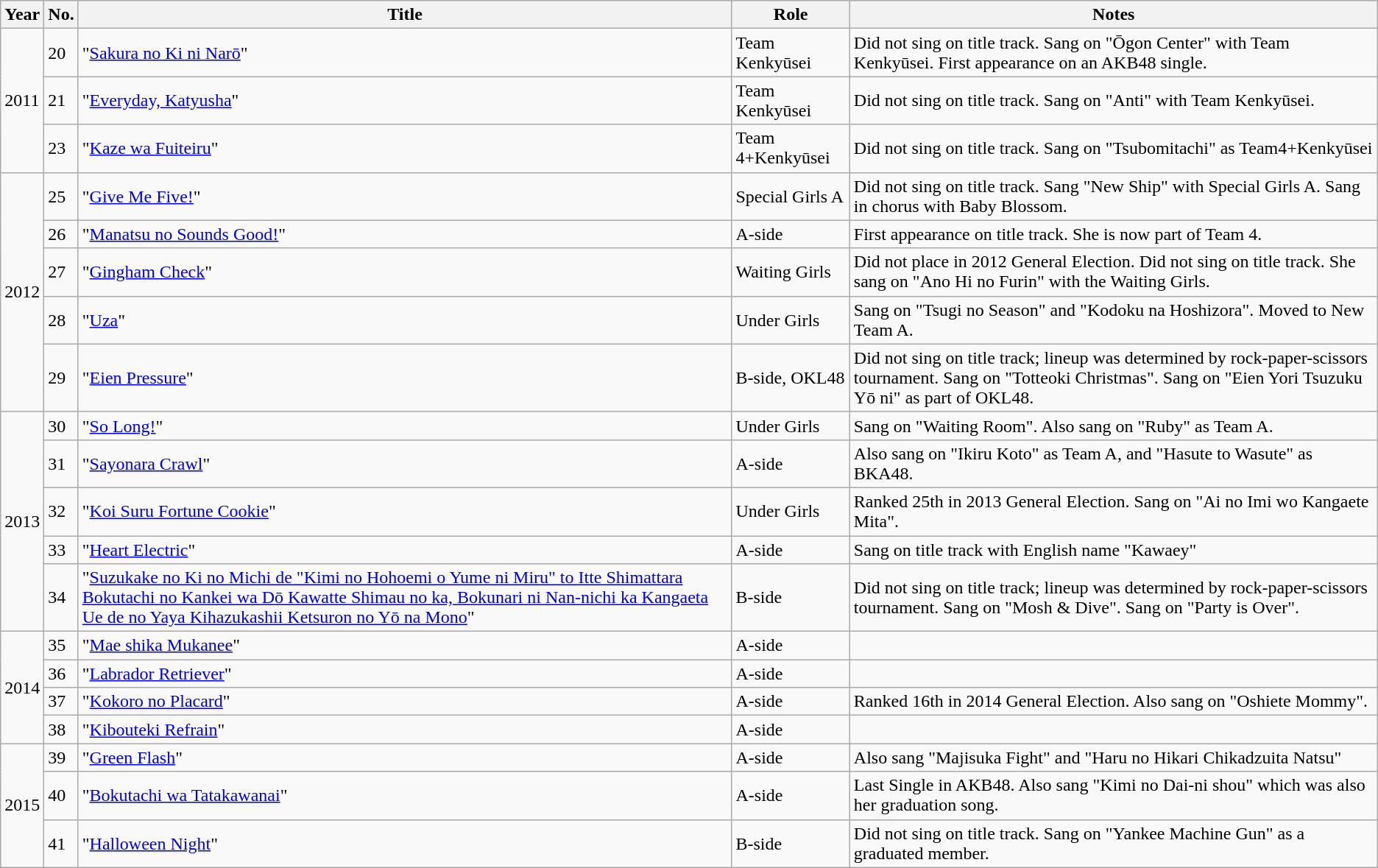<table class="wikitable sortable">
<tr>
<th>Year</th>
<th data-sort-type="number">No. </th>
<th>Title </th>
<th>Role </th>
<th class="unsortable">Notes </th>
</tr>
<tr>
<td rowspan=3>2011</td>
<td>20</td>
<td>"<a href='#'>Sakura no Ki ni Narō</a>"</td>
<td>Team Kenkyūsei</td>
<td>Did not sing on title track. Sang on "Ōgon Center" with Team Kenkyūsei. First appearance on an AKB48 single.</td>
</tr>
<tr>
<td>21</td>
<td>"<a href='#'>Everyday, Katyusha</a>"</td>
<td>Team Kenkyūsei</td>
<td>Did not sing on title track. Sang on "Anti" with Team Kenkyūsei.</td>
</tr>
<tr>
<td>23</td>
<td>"<a href='#'>Kaze wa Fuiteiru</a>"</td>
<td>Team 4+Kenkyūsei</td>
<td>Did not sing on title track. Sang on "Tsubomitachi" as Team4+Kenkyūsei</td>
</tr>
<tr>
<td rowspan=5>2012</td>
<td>25</td>
<td>"<a href='#'>Give Me Five!</a>"</td>
<td>Special Girls A</td>
<td>Did not sing on title track. Sang "New Ship" with Special Girls A. Sang in chorus with Baby Blossom.</td>
</tr>
<tr>
<td>26</td>
<td>"<a href='#'>Manatsu no Sounds Good!</a>"</td>
<td>A-side</td>
<td>First appearance on title track. She is now part of Team 4.</td>
</tr>
<tr>
<td>27</td>
<td>"<a href='#'>Gingham Check</a>"</td>
<td>Waiting Girls</td>
<td>Did not place in 2012 General Election. Did not sing on title track. She sang on "Ano Hi no Furin" with the Waiting Girls.</td>
</tr>
<tr>
<td>28</td>
<td>"<a href='#'>Uza</a>"</td>
<td>Under Girls</td>
<td>Sang on "Tsugi no Season" and "Kodoku na Hoshizora". Moved to New Team A.</td>
</tr>
<tr>
<td>29</td>
<td>"<a href='#'>Eien Pressure</a>"</td>
<td>B-side, OKL48</td>
<td>Did not sing on title track; lineup was determined by rock-paper-scissors tournament. Sang on "Totteoki Christmas". Sang on "Eien Yori Tsuzuku Yō ni" as part of OKL48.</td>
</tr>
<tr>
<td rowspan=5>2013</td>
<td>30</td>
<td>"<a href='#'>So Long!</a>"</td>
<td>Under Girls</td>
<td>Sang on "Waiting Room". Also sang on "Ruby" as Team A.</td>
</tr>
<tr>
<td>31</td>
<td>"<a href='#'>Sayonara Crawl</a>"</td>
<td>A-side</td>
<td> Also sang on "Ikiru Koto" as Team A, and "Hasute to Wasute" as BKA48.</td>
</tr>
<tr>
<td>32</td>
<td>"<a href='#'>Koi Suru Fortune Cookie</a>"</td>
<td>Under Girls</td>
<td>Ranked 25th in 2013 General Election. Sang on "Ai no Imi wo Kangaete Mita".</td>
</tr>
<tr>
<td>33</td>
<td>"<a href='#'>Heart Electric</a>"</td>
<td>A-side</td>
<td>Sang on title track with English name "Kawaey"</td>
</tr>
<tr>
<td>34</td>
<td>"<a href='#'>Suzukake no Ki no Michi de "Kimi no Hohoemi o Yume ni Miru" to Itte Shimattara Bokutachi no Kankei wa Dō Kawatte Shimau no ka, Bokunari ni Nan-nichi ka Kangaeta Ue de no Yaya Kihazukashii Ketsuron no Yō na Mono</a>"</td>
<td>B-side</td>
<td>Did not sing on title track; lineup was determined by rock-paper-scissors tournament. Sang on "Mosh & Dive". Sang on "Party is Over".</td>
</tr>
<tr>
<td rowspan=4>2014</td>
<td>35</td>
<td>"<a href='#'>Mae shika Mukanee</a>"</td>
<td>A-side</td>
<td></td>
</tr>
<tr>
<td>36</td>
<td>"<a href='#'>Labrador Retriever</a>"</td>
<td>A-side</td>
<td></td>
</tr>
<tr>
<td>37</td>
<td>"<a href='#'>Kokoro no Placard</a>"</td>
<td>A-side</td>
<td>Ranked 16th in 2014 General Election. Also sang on "Oshiete Mommy".</td>
</tr>
<tr>
<td>38</td>
<td>"<a href='#'>Kibouteki Refrain</a>"</td>
<td>A-side</td>
<td></td>
</tr>
<tr>
<td rowspan=3>2015</td>
<td>39</td>
<td>"<a href='#'>Green Flash</a>"</td>
<td>A-side</td>
<td>Also sang "Majisuka Fight" and "Haru no Hikari Chikadzuita Natsu"</td>
</tr>
<tr>
<td>40</td>
<td>"<a href='#'>Bokutachi wa Tatakawanai</a>"</td>
<td>A-side</td>
<td>Last Single in AKB48. Also sang "Kimi no Dai-ni shou" which was also her graduation song.</td>
</tr>
<tr>
<td>41</td>
<td>"<a href='#'>Halloween Night</a>"</td>
<td>B-side</td>
<td>Did not sing on title track. Sang on "Yankee Machine Gun" as a graduated member.</td>
</tr>
</table>
